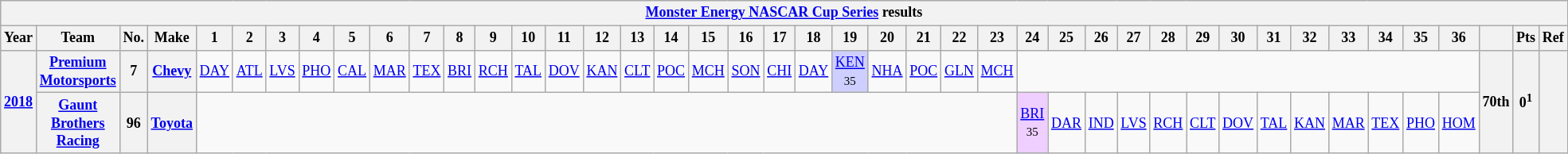<table class="wikitable" style="text-align:center; font-size:75%">
<tr>
<th colspan=45><a href='#'>Monster Energy NASCAR Cup Series</a> results</th>
</tr>
<tr>
<th>Year</th>
<th>Team</th>
<th>No.</th>
<th>Make</th>
<th>1</th>
<th>2</th>
<th>3</th>
<th>4</th>
<th>5</th>
<th>6</th>
<th>7</th>
<th>8</th>
<th>9</th>
<th>10</th>
<th>11</th>
<th>12</th>
<th>13</th>
<th>14</th>
<th>15</th>
<th>16</th>
<th>17</th>
<th>18</th>
<th>19</th>
<th>20</th>
<th>21</th>
<th>22</th>
<th>23</th>
<th>24</th>
<th>25</th>
<th>26</th>
<th>27</th>
<th>28</th>
<th>29</th>
<th>30</th>
<th>31</th>
<th>32</th>
<th>33</th>
<th>34</th>
<th>35</th>
<th>36</th>
<th></th>
<th>Pts</th>
<th>Ref</th>
</tr>
<tr>
<th rowspan=2><a href='#'>2018</a></th>
<th><a href='#'>Premium Motorsports</a></th>
<th>7</th>
<th><a href='#'>Chevy</a></th>
<td><a href='#'>DAY</a></td>
<td><a href='#'>ATL</a></td>
<td><a href='#'>LVS</a></td>
<td><a href='#'>PHO</a></td>
<td><a href='#'>CAL</a></td>
<td><a href='#'>MAR</a></td>
<td><a href='#'>TEX</a></td>
<td><a href='#'>BRI</a></td>
<td><a href='#'>RCH</a></td>
<td><a href='#'>TAL</a></td>
<td><a href='#'>DOV</a></td>
<td><a href='#'>KAN</a></td>
<td><a href='#'>CLT</a></td>
<td><a href='#'>POC</a></td>
<td><a href='#'>MCH</a></td>
<td><a href='#'>SON</a></td>
<td><a href='#'>CHI</a></td>
<td><a href='#'>DAY</a></td>
<td style="background:#CFCFFF;"><a href='#'>KEN</a><br><small>35</small></td>
<td><a href='#'>NHA</a></td>
<td><a href='#'>POC</a></td>
<td><a href='#'>GLN</a></td>
<td><a href='#'>MCH</a></td>
<td colspan=13></td>
<th rowspan=2>70th</th>
<th rowspan=2>0<sup>1</sup></th>
<th rowspan=2></th>
</tr>
<tr>
<th><a href='#'>Gaunt Brothers Racing</a></th>
<th>96</th>
<th><a href='#'>Toyota</a></th>
<td colspan=23></td>
<td style="background:#EFCFFF;"><a href='#'>BRI</a><br><small>35</small></td>
<td><a href='#'>DAR</a></td>
<td><a href='#'>IND</a></td>
<td><a href='#'>LVS</a></td>
<td><a href='#'>RCH</a></td>
<td><a href='#'>CLT</a></td>
<td><a href='#'>DOV</a></td>
<td><a href='#'>TAL</a></td>
<td><a href='#'>KAN</a></td>
<td><a href='#'>MAR</a></td>
<td><a href='#'>TEX</a></td>
<td><a href='#'>PHO</a></td>
<td><a href='#'>HOM</a></td>
</tr>
</table>
